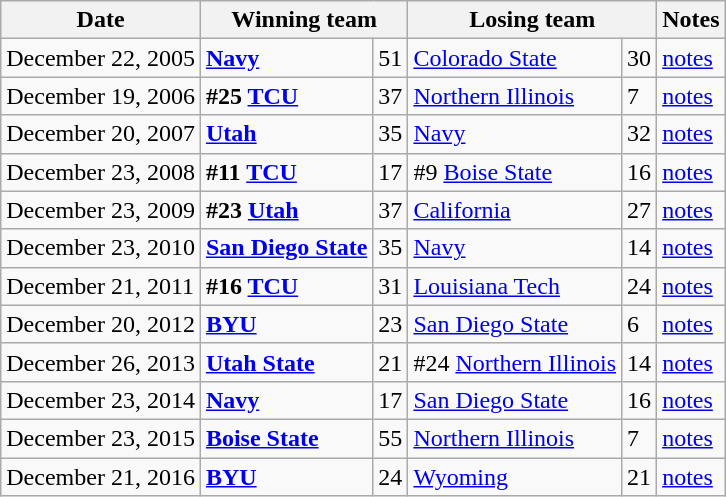<table class="wikitable">
<tr>
<th>Date</th>
<th colspan="2">Winning team</th>
<th colspan="2">Losing team</th>
<th>Notes</th>
</tr>
<tr>
<td>December 22, 2005</td>
<td><strong><a href='#'>Navy</a></strong></td>
<td>51</td>
<td><a href='#'>Colorado State</a></td>
<td>30</td>
<td><a href='#'>notes</a></td>
</tr>
<tr>
<td>December 19, 2006</td>
<td><strong>#25 <a href='#'>TCU</a></strong></td>
<td>37</td>
<td><a href='#'>Northern Illinois</a></td>
<td>7</td>
<td><a href='#'>notes</a></td>
</tr>
<tr>
<td>December 20, 2007</td>
<td><strong><a href='#'>Utah</a></strong></td>
<td>35</td>
<td><a href='#'>Navy</a></td>
<td>32</td>
<td><a href='#'>notes</a></td>
</tr>
<tr>
<td>December 23, 2008</td>
<td><strong>#11 <a href='#'>TCU</a></strong></td>
<td>17</td>
<td>#9 <a href='#'>Boise State</a></td>
<td>16</td>
<td><a href='#'>notes</a></td>
</tr>
<tr>
<td>December 23, 2009</td>
<td><strong>#23 <a href='#'>Utah</a></strong></td>
<td>37</td>
<td><a href='#'>California</a></td>
<td>27</td>
<td><a href='#'>notes</a></td>
</tr>
<tr>
<td>December 23, 2010</td>
<td><strong><a href='#'>San Diego State</a></strong></td>
<td>35</td>
<td><a href='#'>Navy</a></td>
<td>14</td>
<td><a href='#'>notes</a></td>
</tr>
<tr>
<td>December 21, 2011</td>
<td><strong>#16 <a href='#'>TCU</a></strong></td>
<td>31</td>
<td><a href='#'>Louisiana Tech</a></td>
<td>24</td>
<td><a href='#'>notes</a></td>
</tr>
<tr>
<td>December 20, 2012</td>
<td><strong><a href='#'>BYU</a></strong></td>
<td>23</td>
<td><a href='#'>San Diego State</a></td>
<td>6</td>
<td><a href='#'>notes</a></td>
</tr>
<tr>
<td>December 26, 2013</td>
<td><strong><a href='#'>Utah State</a></strong></td>
<td>21</td>
<td>#24 <a href='#'>Northern Illinois</a></td>
<td>14</td>
<td><a href='#'>notes</a></td>
</tr>
<tr>
<td>December 23, 2014</td>
<td><strong><a href='#'>Navy</a></strong></td>
<td>17</td>
<td><a href='#'>San Diego State</a></td>
<td>16</td>
<td><a href='#'>notes</a></td>
</tr>
<tr>
<td>December 23, 2015</td>
<td><strong><a href='#'>Boise State</a></strong></td>
<td>55</td>
<td><a href='#'>Northern Illinois</a></td>
<td>7</td>
<td><a href='#'>notes</a></td>
</tr>
<tr>
<td>December 21, 2016</td>
<td><strong><a href='#'>BYU</a></strong></td>
<td>24</td>
<td><a href='#'>Wyoming</a></td>
<td>21</td>
<td><a href='#'>notes</a></td>
</tr>
</table>
